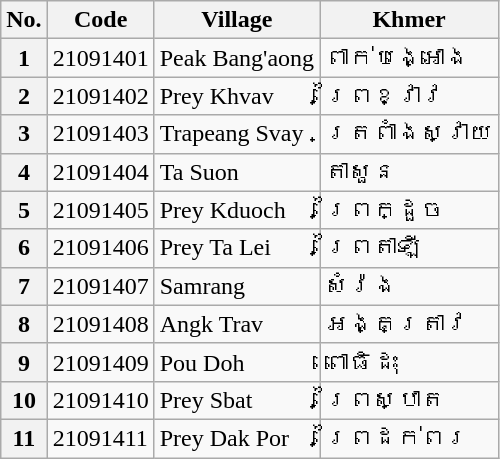<table class="wikitable sortable mw-collapsible">
<tr>
<th>No.</th>
<th>Code</th>
<th>Village</th>
<th>Khmer</th>
</tr>
<tr>
<th>1</th>
<td>21091401</td>
<td>Peak Bang'aong</td>
<td>ពាក់បង្អោង</td>
</tr>
<tr>
<th>2</th>
<td>21091402</td>
<td>Prey Khvav</td>
<td>ព្រៃខ្វាវ</td>
</tr>
<tr>
<th>3</th>
<td>21091403</td>
<td>Trapeang Svay</td>
<td>ត្រពាំងស្វាយ</td>
</tr>
<tr>
<th>4</th>
<td>21091404</td>
<td>Ta Suon</td>
<td>តាសួន</td>
</tr>
<tr>
<th>5</th>
<td>21091405</td>
<td>Prey Kduoch</td>
<td>ព្រៃក្ដួច</td>
</tr>
<tr>
<th>6</th>
<td>21091406</td>
<td>Prey Ta Lei</td>
<td>ព្រៃតាឡី</td>
</tr>
<tr>
<th>7</th>
<td>21091407</td>
<td>Samrang</td>
<td>សំរ៉ង</td>
</tr>
<tr>
<th>8</th>
<td>21091408</td>
<td>Angk Trav</td>
<td>អង្គត្រាវ</td>
</tr>
<tr>
<th>9</th>
<td>21091409</td>
<td>Pou Doh</td>
<td>ពោធិដុះ</td>
</tr>
<tr>
<th>10</th>
<td>21091410</td>
<td>Prey Sbat</td>
<td>ព្រៃស្បាត</td>
</tr>
<tr>
<th>11</th>
<td>21091411</td>
<td>Prey Dak Por</td>
<td>ព្រៃដក់ពរ</td>
</tr>
</table>
